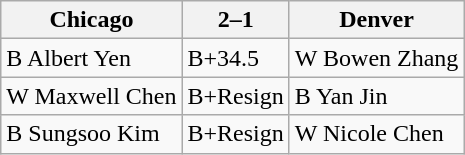<table class="wikitable">
<tr>
<th>Chicago</th>
<th>2–1</th>
<th>Denver</th>
</tr>
<tr>
<td>B Albert Yen</td>
<td>B+34.5</td>
<td>W Bowen Zhang</td>
</tr>
<tr>
<td>W Maxwell Chen</td>
<td>B+Resign</td>
<td>B Yan Jin</td>
</tr>
<tr>
<td>B Sungsoo Kim</td>
<td>B+Resign</td>
<td>W Nicole Chen</td>
</tr>
</table>
